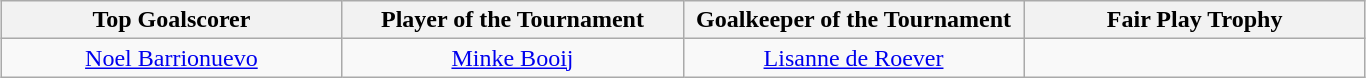<table class=wikitable style="margin:auto; text-align:center">
<tr>
<th style="width: 220px;">Top Goalscorer</th>
<th style="width: 220px;">Player of the Tournament</th>
<th style="width: 220px;">Goalkeeper of the Tournament</th>
<th style="width: 220px;">Fair Play Trophy</th>
</tr>
<tr>
<td> <a href='#'>Noel Barrionuevo</a></td>
<td> <a href='#'>Minke Booij</a></td>
<td> <a href='#'>Lisanne de Roever</a></td>
<td></td>
</tr>
</table>
